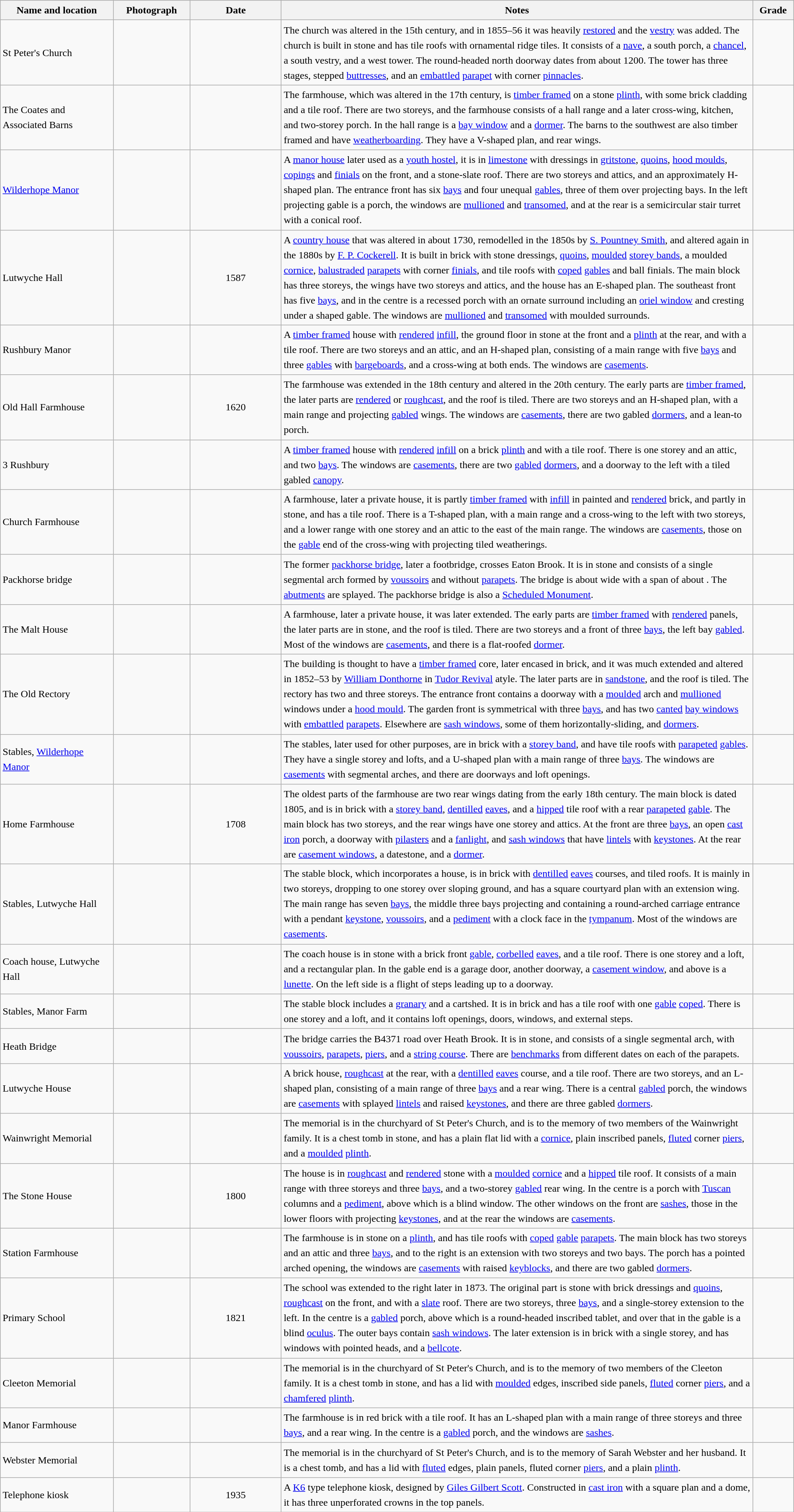<table class="wikitable sortable plainrowheaders" style="width:100%; border:0; text-align:left; line-height:150%;">
<tr>
<th scope="col"  style="width:150px">Name and location</th>
<th scope="col"  style="width:100px" class="unsortable">Photograph</th>
<th scope="col"  style="width:120px">Date</th>
<th scope="col"  style="width:650px" class="unsortable">Notes</th>
<th scope="col"  style="width:50px">Grade</th>
</tr>
<tr>
<td>St Peter's Church<br><small></small></td>
<td></td>
<td align="center"></td>
<td>The church was altered in the 15th century, and in 1855–56 it was heavily <a href='#'>restored</a> and the <a href='#'>vestry</a> was added.  The church is built in stone and has tile roofs with ornamental ridge tiles.  It consists of a <a href='#'>nave</a>, a south porch, a <a href='#'>chancel</a>, a south vestry, and a west tower.  The round-headed north doorway dates from about 1200.  The tower has three stages, stepped <a href='#'>buttresses</a>, and an <a href='#'>embattled</a> <a href='#'>parapet</a> with corner <a href='#'>pinnacles</a>.</td>
<td align="center" ></td>
</tr>
<tr>
<td>The Coates and Associated Barns<br><small></small></td>
<td></td>
<td align="center"></td>
<td>The farmhouse, which was altered in the 17th century, is <a href='#'>timber framed</a> on a stone <a href='#'>plinth</a>, with some brick cladding and a tile roof.  There are two storeys, and the farmhouse consists of a hall range and a later cross-wing, kitchen, and two-storey porch.  In the hall range is a <a href='#'>bay window</a> and a <a href='#'>dormer</a>.  The barns to the southwest are also timber framed and have <a href='#'>weatherboarding</a>.  They have a V-shaped plan, and rear wings.</td>
<td align="center" ></td>
</tr>
<tr>
<td><a href='#'>Wilderhope Manor</a><br><small></small></td>
<td></td>
<td align="center"></td>
<td>A <a href='#'>manor house</a> later used as a <a href='#'>youth hostel</a>, it is in <a href='#'>limestone</a> with dressings in <a href='#'>gritstone</a>, <a href='#'>quoins</a>, <a href='#'>hood moulds</a>, <a href='#'>copings</a> and <a href='#'>finials</a> on the front, and a stone-slate roof.  There are two storeys and attics, and an approximately H-shaped plan.  The entrance front has six <a href='#'>bays</a> and four unequal <a href='#'>gables</a>, three of them over projecting bays.  In the left projecting gable is a porch, the windows are <a href='#'>mullioned</a> and <a href='#'>transomed</a>, and at the rear is a semicircular stair turret with a conical roof.</td>
<td align="center" ></td>
</tr>
<tr>
<td>Lutwyche Hall<br><small></small></td>
<td></td>
<td align="center">1587</td>
<td>A <a href='#'>country house</a> that was altered in about 1730, remodelled in the 1850s by <a href='#'>S. Pountney Smith</a>, and altered again in the 1880s by <a href='#'>F. P. Cockerell</a>.  It is built in brick with stone dressings, <a href='#'>quoins</a>, <a href='#'>moulded</a> <a href='#'>storey bands</a>, a moulded <a href='#'>cornice</a>, <a href='#'>balustraded</a> <a href='#'>parapets</a> with corner <a href='#'>finials</a>, and tile roofs with <a href='#'>coped</a> <a href='#'>gables</a> and ball finials.  The main block has three storeys, the wings have two storeys and attics, and the house has an E-shaped plan.  The southeast front has five <a href='#'>bays</a>, and in the centre is a recessed porch with an ornate surround including an <a href='#'>oriel window</a> and cresting under a shaped gable.  The windows are <a href='#'>mullioned</a> and <a href='#'>transomed</a> with moulded surrounds.</td>
<td align="center" ></td>
</tr>
<tr>
<td>Rushbury Manor<br><small></small></td>
<td></td>
<td align="center"></td>
<td>A <a href='#'>timber framed</a> house with <a href='#'>rendered</a> <a href='#'>infill</a>, the ground floor in stone at the front and a <a href='#'>plinth</a> at the rear, and with a tile roof.  There are two storeys and an attic, and an H-shaped plan, consisting of a main range with five <a href='#'>bays</a> and three <a href='#'>gables</a> with <a href='#'>bargeboards</a>, and a cross-wing at both ends.  The windows are <a href='#'>casements</a>.</td>
<td align="center" ></td>
</tr>
<tr>
<td>Old Hall Farmhouse<br><small></small></td>
<td></td>
<td align="center">1620</td>
<td>The farmhouse was extended in the 18th century and altered in the 20th century.  The early parts are <a href='#'>timber framed</a>, the later parts are <a href='#'>rendered</a> or <a href='#'>roughcast</a>, and the roof is tiled.  There are two storeys and an H-shaped plan, with a main range and projecting <a href='#'>gabled</a> wings.  The windows are <a href='#'>casements</a>, there are two gabled <a href='#'>dormers</a>, and a lean-to porch.</td>
<td align="center" ></td>
</tr>
<tr>
<td>3 Rushbury<br><small></small></td>
<td></td>
<td align="center"></td>
<td>A <a href='#'>timber framed</a> house with <a href='#'>rendered</a> <a href='#'>infill</a> on a brick <a href='#'>plinth</a> and with a tile roof.  There is one storey and an attic, and two <a href='#'>bays</a>.  The windows are <a href='#'>casements</a>, there are two <a href='#'>gabled</a> <a href='#'>dormers</a>, and a doorway to the left with a tiled gabled <a href='#'>canopy</a>.</td>
<td align="center" ></td>
</tr>
<tr>
<td>Church Farmhouse<br><small></small></td>
<td></td>
<td align="center"></td>
<td>A farmhouse, later a private house, it is partly <a href='#'>timber framed</a> with <a href='#'>infill</a> in painted and <a href='#'>rendered</a> brick, and partly in stone, and has a tile roof.  There is a T-shaped plan, with a main range and a cross-wing to the left with two storeys, and a lower range with one storey and an attic to the east of the main range.  The windows are <a href='#'>casements</a>, those on the <a href='#'>gable</a> end of the cross-wing with projecting tiled weatherings.</td>
<td align="center" ></td>
</tr>
<tr>
<td>Packhorse bridge<br><small></small></td>
<td></td>
<td align="center"></td>
<td>The former <a href='#'>packhorse bridge</a>, later a footbridge, crosses Eaton Brook.  It is in stone and consists of a single segmental arch formed by <a href='#'>voussoirs</a> and without <a href='#'>parapets</a>.  The bridge is about  wide with a span of about .  The <a href='#'>abutments</a> are splayed.  The packhorse bridge is also a <a href='#'>Scheduled Monument</a>.</td>
<td align="center" ></td>
</tr>
<tr>
<td>The Malt House<br><small></small></td>
<td></td>
<td align="center"></td>
<td>A farmhouse, later a private house, it was later extended.  The early parts are <a href='#'>timber framed</a> with <a href='#'>rendered</a> panels, the later parts are in stone, and the roof is tiled.  There are two storeys and a front of three <a href='#'>bays</a>, the left bay <a href='#'>gabled</a>.  Most of the windows are <a href='#'>casements</a>, and there is a flat-roofed <a href='#'>dormer</a>.</td>
<td align="center" ></td>
</tr>
<tr>
<td>The Old Rectory<br><small></small></td>
<td></td>
<td align="center"></td>
<td>The building is thought to have a <a href='#'>timber framed</a> core, later encased in brick, and it was much extended and altered in 1852–53 by <a href='#'>William Donthorne</a> in <a href='#'>Tudor Revival</a> atyle.  The later parts are in <a href='#'>sandstone</a>, and the roof is tiled.  The rectory has two and three storeys.  The entrance front contains a doorway with a <a href='#'>moulded</a> arch and <a href='#'>mullioned</a> windows under a <a href='#'>hood mould</a>.  The garden front is symmetrical with three <a href='#'>bays</a>, and has two <a href='#'>canted</a> <a href='#'>bay windows</a> with <a href='#'>embattled</a> <a href='#'>parapets</a>.  Elsewhere are <a href='#'>sash windows</a>, some of them horizontally-sliding, and <a href='#'>dormers</a>.</td>
<td align="center" ></td>
</tr>
<tr>
<td>Stables, <a href='#'>Wilderhope Manor</a><br><small></small></td>
<td></td>
<td align="center"></td>
<td>The stables, later used for other purposes, are in brick with a <a href='#'>storey band</a>, and have tile roofs with <a href='#'>parapeted</a> <a href='#'>gables</a>.  They have a single storey and lofts, and a U-shaped plan with a main range of three <a href='#'>bays</a>.  The windows are <a href='#'>casements</a> with segmental arches, and there are doorways and loft openings.</td>
<td align="center" ></td>
</tr>
<tr>
<td>Home Farmhouse<br><small></small></td>
<td></td>
<td align="center">1708</td>
<td>The oldest parts of the farmhouse are two rear wings dating from the early 18th century.  The main block is dated 1805, and is in brick with a <a href='#'>storey band</a>, <a href='#'>dentilled</a> <a href='#'>eaves</a>, and a <a href='#'>hipped</a> tile roof with a rear <a href='#'>parapeted</a> <a href='#'>gable</a>.  The main block has two storeys, and the rear wings have one storey and attics.  At the front are three <a href='#'>bays</a>, an open <a href='#'>cast iron</a> porch, a doorway with <a href='#'>pilasters</a> and a <a href='#'>fanlight</a>, and <a href='#'>sash windows</a> that have <a href='#'>lintels</a> with <a href='#'>keystones</a>.  At the rear are <a href='#'>casement windows</a>, a datestone, and a <a href='#'>dormer</a>.</td>
<td align="center" ></td>
</tr>
<tr>
<td>Stables, Lutwyche Hall<br><small></small></td>
<td></td>
<td align="center"></td>
<td>The stable block, which incorporates a house, is in brick with <a href='#'>dentilled</a> <a href='#'>eaves</a> courses, and tiled roofs.  It is mainly in two storeys, dropping to one storey over sloping ground, and has a square courtyard plan with an extension wing.  The main range has seven <a href='#'>bays</a>, the middle three bays projecting and containing a round-arched carriage entrance with a pendant <a href='#'>keystone</a>, <a href='#'>voussoirs</a>, and a <a href='#'>pediment</a> with a clock face in the <a href='#'>tympanum</a>.  Most of the windows are <a href='#'>casements</a>.</td>
<td align="center" ></td>
</tr>
<tr>
<td>Coach house, Lutwyche Hall<br><small></small></td>
<td></td>
<td align="center"></td>
<td>The coach house is in stone with a brick front <a href='#'>gable</a>, <a href='#'>corbelled</a> <a href='#'>eaves</a>, and a tile roof.  There is one storey and a loft, and a rectangular plan.  In the gable end is a garage door, another doorway, a <a href='#'>casement window</a>, and above is a <a href='#'>lunette</a>.  On the left side is a flight of steps leading up to a doorway.</td>
<td align="center" ></td>
</tr>
<tr>
<td>Stables, Manor Farm<br><small></small></td>
<td></td>
<td align="center"></td>
<td>The stable block includes a <a href='#'>granary</a> and a cartshed.  It is in brick and has a tile roof with one <a href='#'>gable</a> <a href='#'>coped</a>.  There is one storey and a loft, and it contains loft openings, doors, windows, and external steps.</td>
<td align="center" ></td>
</tr>
<tr>
<td>Heath Bridge<br><small></small></td>
<td></td>
<td align="center"></td>
<td>The bridge carries the B4371 road over Heath Brook.  It is in stone, and consists of a single segmental arch, with <a href='#'>voussoirs</a>, <a href='#'>parapets</a>, <a href='#'>piers</a>, and a <a href='#'>string course</a>.  There are <a href='#'>benchmarks</a> from different dates on each of the parapets.</td>
<td align="center" ></td>
</tr>
<tr>
<td>Lutwyche House<br><small></small></td>
<td></td>
<td align="center"></td>
<td>A brick house, <a href='#'>roughcast</a> at the rear, with a <a href='#'>dentilled</a> <a href='#'>eaves</a> course, and a tile roof.  There are two storeys, and an L-shaped plan, consisting of a main range of three <a href='#'>bays</a> and a rear wing.  There is a central <a href='#'>gabled</a> porch, the windows are <a href='#'>casements</a> with splayed <a href='#'>lintels</a> and raised <a href='#'>keystones</a>, and there are three gabled <a href='#'>dormers</a>.</td>
<td align="center" ></td>
</tr>
<tr>
<td>Wainwright Memorial<br><small></small></td>
<td></td>
<td align="center"></td>
<td>The memorial is in the churchyard of St Peter's Church, and is to the memory of two members of the Wainwright family.  It is a chest tomb in stone, and has a plain flat lid with a <a href='#'>cornice</a>, plain inscribed panels, <a href='#'>fluted</a> corner <a href='#'>piers</a>, and a <a href='#'>moulded</a> <a href='#'>plinth</a>.</td>
<td align="center" ></td>
</tr>
<tr>
<td>The Stone House<br><small></small></td>
<td></td>
<td align="center">1800</td>
<td>The house is in <a href='#'>roughcast</a> and <a href='#'>rendered</a> stone with a <a href='#'>moulded</a> <a href='#'>cornice</a> and a <a href='#'>hipped</a> tile roof.  It consists of a main range with three storeys and three <a href='#'>bays</a>, and a two-storey <a href='#'>gabled</a> rear wing.  In the centre is a porch with <a href='#'>Tuscan</a> columns and a <a href='#'>pediment</a>, above which is a blind window.  The other windows on the front are <a href='#'>sashes</a>, those in the lower floors with projecting <a href='#'>keystones</a>, and at the rear the windows are <a href='#'>casements</a>.</td>
<td align="center" ></td>
</tr>
<tr>
<td>Station Farmhouse<br><small></small></td>
<td></td>
<td align="center"></td>
<td>The farmhouse is in stone on a <a href='#'>plinth</a>, and has tile roofs with <a href='#'>coped</a> <a href='#'>gable</a> <a href='#'>parapets</a>.  The main block has two storeys and an attic and three <a href='#'>bays</a>, and to the right is an extension with two storeys and two bays.  The porch has a pointed arched opening, the windows are <a href='#'>casements</a> with raised <a href='#'>keyblocks</a>, and there are two gabled <a href='#'>dormers</a>.</td>
<td align="center" ></td>
</tr>
<tr>
<td>Primary School<br><small></small></td>
<td></td>
<td align="center">1821</td>
<td>The school was extended to the right later in 1873.  The original part is stone with brick dressings and <a href='#'>quoins</a>, <a href='#'>roughcast</a> on the front, and with a <a href='#'>slate</a> roof.  There are two storeys, three <a href='#'>bays</a>, and a single-storey extension to the left.  In the centre is a <a href='#'>gabled</a> porch, above which is a round-headed inscribed tablet, and over that in the gable is a blind <a href='#'>oculus</a>.  The outer bays contain <a href='#'>sash windows</a>.  The later extension is in brick with a single storey, and has windows with pointed heads, and a <a href='#'>bellcote</a>.</td>
<td align="center" ></td>
</tr>
<tr>
<td>Cleeton Memorial<br><small></small></td>
<td></td>
<td align="center"></td>
<td>The memorial is in the churchyard of St Peter's Church, and is to the memory of two members of the Cleeton family.  It is a chest tomb in stone, and has a lid with <a href='#'>moulded</a> edges, inscribed side panels, <a href='#'>fluted</a> corner <a href='#'>piers</a>, and a <a href='#'>chamfered</a> <a href='#'>plinth</a>.</td>
<td align="center" ></td>
</tr>
<tr>
<td>Manor Farmhouse<br><small></small></td>
<td></td>
<td align="center"></td>
<td>The farmhouse is in red brick with a tile roof.  It has an L-shaped plan with a main range of three storeys and three <a href='#'>bays</a>, and a rear wing.  In the centre is a <a href='#'>gabled</a> porch, and the windows are <a href='#'>sashes</a>.</td>
<td align="center" ></td>
</tr>
<tr>
<td>Webster Memorial<br><small></small></td>
<td></td>
<td align="center"></td>
<td>The memorial is in the churchyard of St Peter's Church, and is to the memory of Sarah Webster and her husband.  It is a chest tomb, and has a lid with <a href='#'>fluted</a> edges, plain panels, fluted corner <a href='#'>piers</a>, and a plain <a href='#'>plinth</a>.</td>
<td align="center" ></td>
</tr>
<tr>
<td>Telephone kiosk<br><small></small></td>
<td></td>
<td align="center">1935</td>
<td>A <a href='#'>K6</a> type telephone kiosk, designed by <a href='#'>Giles Gilbert Scott</a>.  Constructed in <a href='#'>cast iron</a> with a square plan and a dome, it has three unperforated crowns in the top panels.</td>
<td align="center" ></td>
</tr>
<tr>
</tr>
</table>
